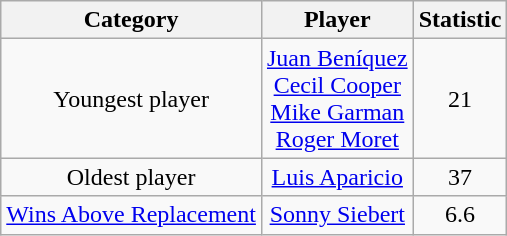<table class="wikitable" style="text-align:center;">
<tr>
<th>Category</th>
<th>Player</th>
<th>Statistic</th>
</tr>
<tr>
<td>Youngest player</td>
<td><a href='#'>Juan Beníquez</a><br><a href='#'>Cecil Cooper</a><br><a href='#'>Mike Garman</a><br><a href='#'>Roger Moret</a></td>
<td>21</td>
</tr>
<tr>
<td>Oldest player</td>
<td><a href='#'>Luis Aparicio</a></td>
<td>37</td>
</tr>
<tr>
<td><a href='#'>Wins Above Replacement</a></td>
<td><a href='#'>Sonny Siebert</a></td>
<td>6.6</td>
</tr>
</table>
